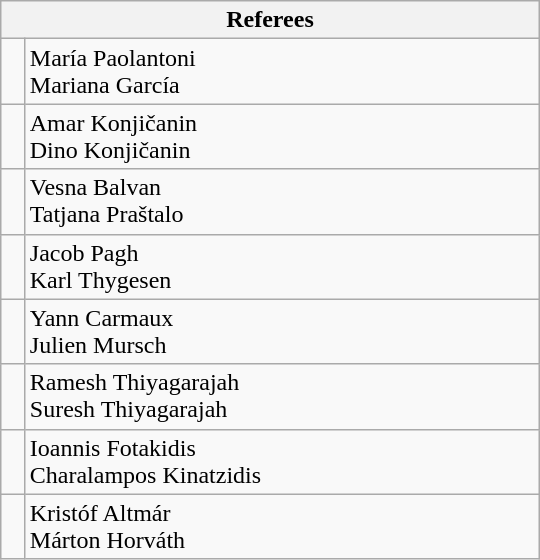<table class="wikitable" style="width: 360px;">
<tr>
<th colspan="2">Referees</th>
</tr>
<tr>
<td></td>
<td>María Paolantoni<br>Mariana García</td>
</tr>
<tr>
<td></td>
<td>Amar Konjičanin<br>Dino Konjičanin</td>
</tr>
<tr>
<td></td>
<td>Vesna Balvan<br>Tatjana Praštalo</td>
</tr>
<tr>
<td></td>
<td>Jacob Pagh<br>Karl Thygesen</td>
</tr>
<tr>
<td></td>
<td>Yann Carmaux<br>Julien Mursch</td>
</tr>
<tr>
<td></td>
<td>Ramesh Thiyagarajah<br>Suresh Thiyagarajah</td>
</tr>
<tr>
<td></td>
<td>Ioannis Fotakidis<br>Charalampos Kinatzidis</td>
</tr>
<tr>
<td></td>
<td>Kristóf Altmár<br>Márton Horváth</td>
</tr>
</table>
